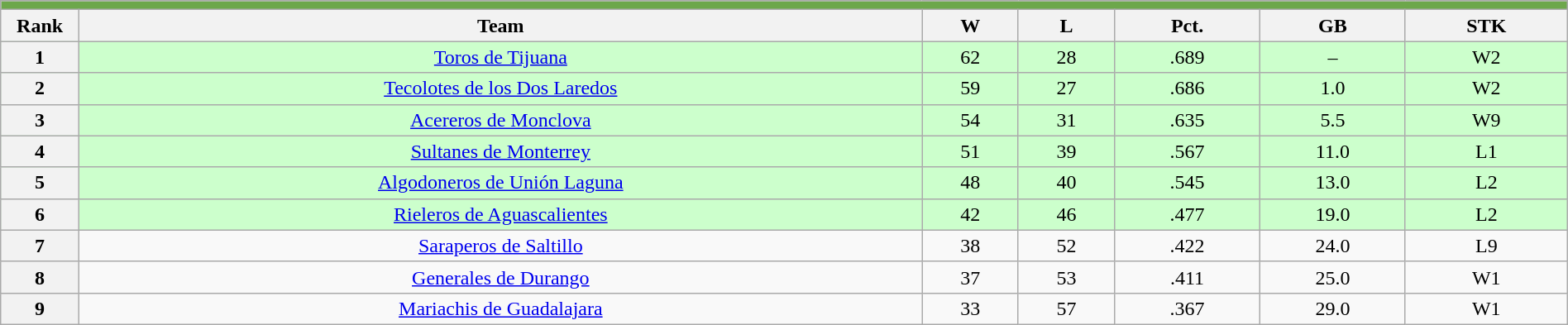<table class="wikitable plainrowheaders" width="100%" style="text-align:center;">
<tr>
<th style="background:#6DA74B;" colspan="7"></th>
</tr>
<tr>
<th scope="col" width="5%">Rank</th>
<th>Team</th>
<th>W</th>
<th>L</th>
<th>Pct.</th>
<th>GB</th>
<th>STK</th>
</tr>
<tr style="background-color:#ccffcc;">
<th>1</th>
<td><a href='#'>Toros de Tijuana</a></td>
<td>62</td>
<td>28</td>
<td>.689</td>
<td>–</td>
<td>W2</td>
</tr>
<tr style="background-color:#ccffcc;">
<th>2</th>
<td><a href='#'>Tecolotes de los Dos Laredos</a></td>
<td>59</td>
<td>27</td>
<td>.686</td>
<td>1.0</td>
<td>W2</td>
</tr>
<tr style="background-color:#ccffcc;">
<th>3</th>
<td><a href='#'>Acereros de Monclova</a></td>
<td>54</td>
<td>31</td>
<td>.635</td>
<td>5.5</td>
<td>W9</td>
</tr>
<tr style="background-color:#ccffcc;">
<th>4</th>
<td><a href='#'>Sultanes de Monterrey</a></td>
<td>51</td>
<td>39</td>
<td>.567</td>
<td>11.0</td>
<td>L1</td>
</tr>
<tr style="background-color:#ccffcc;">
<th>5</th>
<td><a href='#'>Algodoneros de Unión Laguna</a></td>
<td>48</td>
<td>40</td>
<td>.545</td>
<td>13.0</td>
<td>L2</td>
</tr>
<tr style="background-color:#ccffcc;">
<th>6</th>
<td><a href='#'>Rieleros de Aguascalientes</a></td>
<td>42</td>
<td>46</td>
<td>.477</td>
<td>19.0</td>
<td>L2</td>
</tr>
<tr>
<th>7</th>
<td><a href='#'>Saraperos de Saltillo</a></td>
<td>38</td>
<td>52</td>
<td>.422</td>
<td>24.0</td>
<td>L9</td>
</tr>
<tr>
<th>8</th>
<td><a href='#'>Generales de Durango</a></td>
<td>37</td>
<td>53</td>
<td>.411</td>
<td>25.0</td>
<td>W1</td>
</tr>
<tr>
<th>9</th>
<td><a href='#'>Mariachis de Guadalajara</a></td>
<td>33</td>
<td>57</td>
<td>.367</td>
<td>29.0</td>
<td>W1</td>
</tr>
</table>
